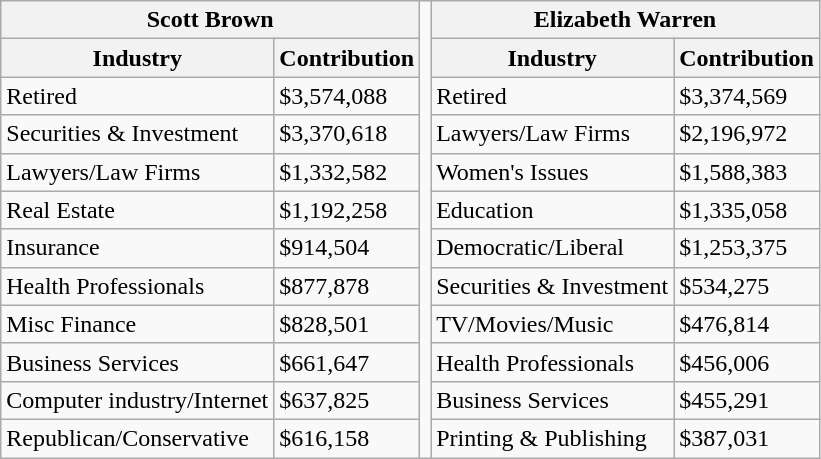<table class="wikitable">
<tr>
<th colspan=2>Scott Brown</th>
<td rowspan=99></td>
<th colspan=2>Elizabeth Warren</th>
</tr>
<tr>
<th>Industry</th>
<th>Contribution</th>
<th>Industry</th>
<th>Contribution</th>
</tr>
<tr>
<td>Retired</td>
<td>$3,574,088</td>
<td>Retired</td>
<td>$3,374,569</td>
</tr>
<tr>
<td>Securities & Investment</td>
<td>$3,370,618</td>
<td>Lawyers/Law Firms</td>
<td>$2,196,972</td>
</tr>
<tr>
<td>Lawyers/Law Firms</td>
<td>$1,332,582</td>
<td>Women's Issues</td>
<td>$1,588,383</td>
</tr>
<tr>
<td>Real Estate</td>
<td>$1,192,258</td>
<td>Education</td>
<td>$1,335,058</td>
</tr>
<tr>
<td>Insurance</td>
<td>$914,504</td>
<td>Democratic/Liberal</td>
<td>$1,253,375</td>
</tr>
<tr>
<td>Health Professionals</td>
<td>$877,878</td>
<td>Securities & Investment</td>
<td>$534,275</td>
</tr>
<tr>
<td>Misc Finance</td>
<td>$828,501</td>
<td>TV/Movies/Music</td>
<td>$476,814</td>
</tr>
<tr>
<td>Business Services</td>
<td>$661,647</td>
<td>Health Professionals</td>
<td>$456,006</td>
</tr>
<tr>
<td>Computer industry/Internet</td>
<td>$637,825</td>
<td>Business Services</td>
<td>$455,291</td>
</tr>
<tr>
<td>Republican/Conservative</td>
<td>$616,158</td>
<td>Printing & Publishing</td>
<td>$387,031</td>
</tr>
</table>
